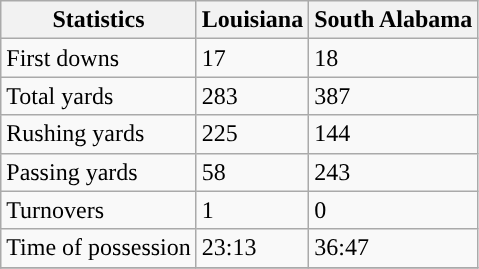<table class="wikitable">
<tr>
<th>Statistics</th>
<th>Louisiana</th>
<th>South Alabama</th>
</tr>
<tr>
<td>First downs</td>
<td>17</td>
<td>18</td>
</tr>
<tr>
<td>Total yards</td>
<td>283</td>
<td>387</td>
</tr>
<tr>
<td>Rushing yards</td>
<td>225</td>
<td>144</td>
</tr>
<tr>
<td>Passing yards</td>
<td>58</td>
<td>243</td>
</tr>
<tr>
<td>Turnovers</td>
<td>1</td>
<td>0</td>
</tr>
<tr>
<td>Time of possession</td>
<td>23:13</td>
<td>36:47</td>
</tr>
<tr>
</tr>
</table>
